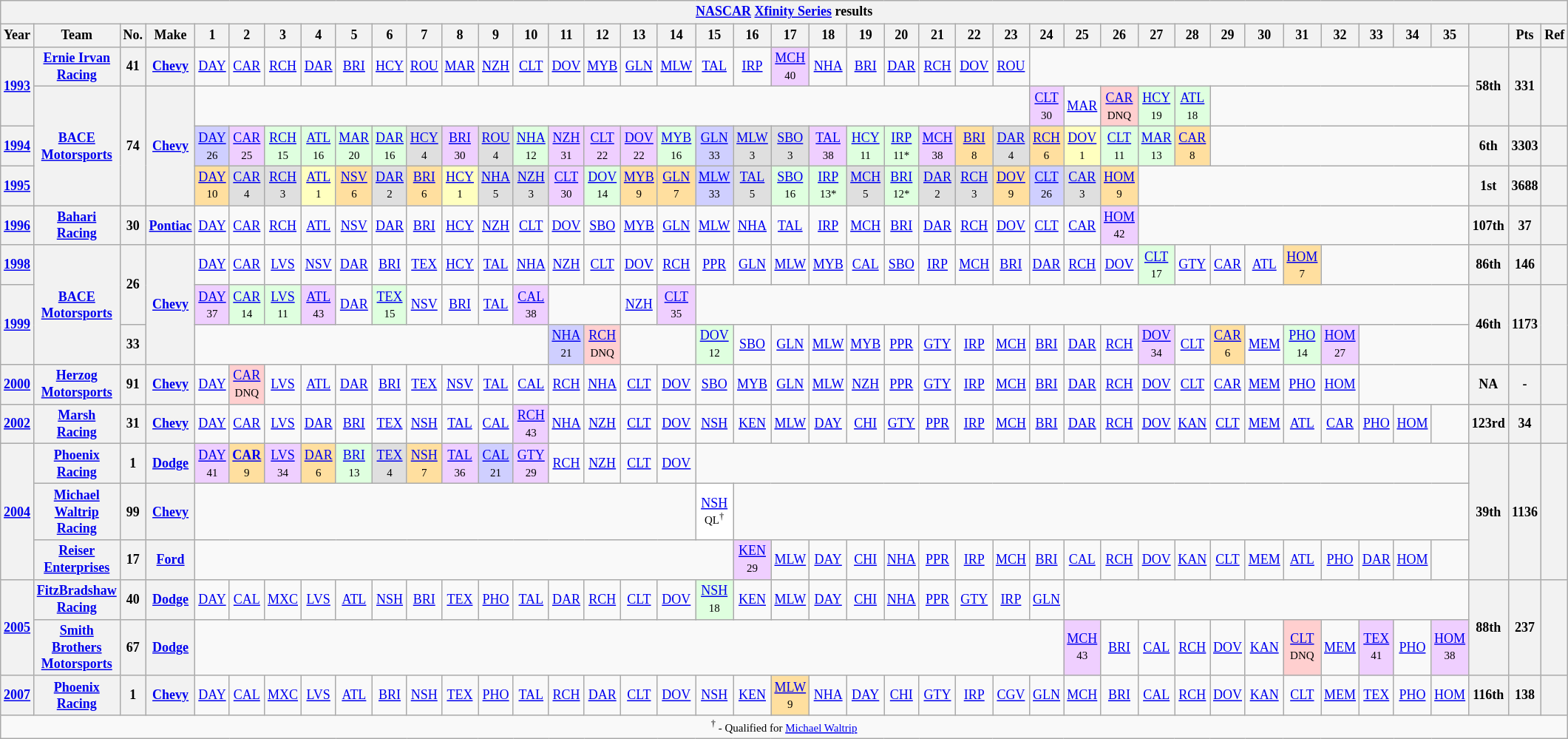<table class="wikitable" style="text-align:center; font-size:75%">
<tr>
<th colspan=42><a href='#'>NASCAR</a> <a href='#'>Xfinity Series</a> results</th>
</tr>
<tr>
<th>Year</th>
<th>Team</th>
<th>No.</th>
<th>Make</th>
<th>1</th>
<th>2</th>
<th>3</th>
<th>4</th>
<th>5</th>
<th>6</th>
<th>7</th>
<th>8</th>
<th>9</th>
<th>10</th>
<th>11</th>
<th>12</th>
<th>13</th>
<th>14</th>
<th>15</th>
<th>16</th>
<th>17</th>
<th>18</th>
<th>19</th>
<th>20</th>
<th>21</th>
<th>22</th>
<th>23</th>
<th>24</th>
<th>25</th>
<th>26</th>
<th>27</th>
<th>28</th>
<th>29</th>
<th>30</th>
<th>31</th>
<th>32</th>
<th>33</th>
<th>34</th>
<th>35</th>
<th></th>
<th>Pts</th>
<th>Ref</th>
</tr>
<tr>
<th rowspan=2><a href='#'>1993</a></th>
<th><a href='#'>Ernie Irvan Racing</a></th>
<th>41</th>
<th><a href='#'>Chevy</a></th>
<td><a href='#'>DAY</a></td>
<td><a href='#'>CAR</a></td>
<td><a href='#'>RCH</a></td>
<td><a href='#'>DAR</a></td>
<td><a href='#'>BRI</a></td>
<td><a href='#'>HCY</a></td>
<td><a href='#'>ROU</a></td>
<td><a href='#'>MAR</a></td>
<td><a href='#'>NZH</a></td>
<td><a href='#'>CLT</a></td>
<td><a href='#'>DOV</a></td>
<td><a href='#'>MYB</a></td>
<td><a href='#'>GLN</a></td>
<td><a href='#'>MLW</a></td>
<td><a href='#'>TAL</a></td>
<td><a href='#'>IRP</a></td>
<td style="background:#EFCFFF;"><a href='#'>MCH</a><br><small>40</small></td>
<td><a href='#'>NHA</a></td>
<td><a href='#'>BRI</a></td>
<td><a href='#'>DAR</a></td>
<td><a href='#'>RCH</a></td>
<td><a href='#'>DOV</a></td>
<td><a href='#'>ROU</a></td>
<td colspan=12></td>
<th rowspan=2>58th</th>
<th rowspan=2>331</th>
<th rowspan=2></th>
</tr>
<tr>
<th rowspan=3><a href='#'>BACE Motorsports</a></th>
<th rowspan=3>74</th>
<th rowspan=3><a href='#'>Chevy</a></th>
<td colspan=23></td>
<td style="background:#EFCFFF;"><a href='#'>CLT</a><br><small>30</small></td>
<td><a href='#'>MAR</a></td>
<td style="background:#FFCFCF;"><a href='#'>CAR</a><br><small>DNQ</small></td>
<td style="background:#DFFFDF;"><a href='#'>HCY</a><br><small>19</small></td>
<td style="background:#DFFFDF;"><a href='#'>ATL</a><br><small>18</small></td>
<td colspan=7></td>
</tr>
<tr>
<th><a href='#'>1994</a></th>
<td style="background:#CFCFFF;"><a href='#'>DAY</a><br><small>26</small></td>
<td style="background:#EFCFFF;"><a href='#'>CAR</a><br><small>25</small></td>
<td style="background:#DFFFDF;"><a href='#'>RCH</a><br><small>15</small></td>
<td style="background:#DFFFDF;"><a href='#'>ATL</a><br><small>16</small></td>
<td style="background:#DFFFDF;"><a href='#'>MAR</a><br><small>20</small></td>
<td style="background:#DFFFDF;"><a href='#'>DAR</a><br><small>16</small></td>
<td style="background:#DFDFDF;"><a href='#'>HCY</a><br><small>4</small></td>
<td style="background:#EFCFFF;"><a href='#'>BRI</a><br><small>30</small></td>
<td style="background:#DFDFDF;"><a href='#'>ROU</a><br><small>4</small></td>
<td style="background:#DFFFDF;"><a href='#'>NHA</a><br><small>12</small></td>
<td style="background:#EFCFFF;"><a href='#'>NZH</a><br><small>31</small></td>
<td style="background:#EFCFFF;"><a href='#'>CLT</a><br><small>22</small></td>
<td style="background:#EFCFFF;"><a href='#'>DOV</a><br><small>22</small></td>
<td style="background:#DFFFDF;"><a href='#'>MYB</a><br><small>16</small></td>
<td style="background:#CFCFFF;"><a href='#'>GLN</a><br><small>33</small></td>
<td style="background:#DFDFDF;"><a href='#'>MLW</a><br><small>3</small></td>
<td style="background:#DFDFDF;"><a href='#'>SBO</a><br><small>3</small></td>
<td style="background:#EFCFFF;"><a href='#'>TAL</a><br><small>38</small></td>
<td style="background:#DFFFDF;"><a href='#'>HCY</a><br><small>11</small></td>
<td style="background:#DFFFDF;"><a href='#'>IRP</a><br><small>11*</small></td>
<td style="background:#EFCFFF;"><a href='#'>MCH</a><br><small>38</small></td>
<td style="background:#FFDF9F;"><a href='#'>BRI</a><br><small>8</small></td>
<td style="background:#DFDFDF;"><a href='#'>DAR</a><br><small>4</small></td>
<td style="background:#FFDF9F;"><a href='#'>RCH</a><br><small>6</small></td>
<td style="background:#FFFFBF;"><a href='#'>DOV</a><br><small>1</small></td>
<td style="background:#DFFFDF;"><a href='#'>CLT</a><br><small>11</small></td>
<td style="background:#DFFFDF;"><a href='#'>MAR</a><br><small>13</small></td>
<td style="background:#FFDF9F;"><a href='#'>CAR</a><br><small>8</small></td>
<td colspan=7></td>
<th>6th</th>
<th>3303</th>
<th></th>
</tr>
<tr>
<th><a href='#'>1995</a></th>
<td style="background:#FFDF9F;"><a href='#'>DAY</a><br><small>10</small></td>
<td style="background:#DFDFDF;"><a href='#'>CAR</a><br><small>4</small></td>
<td style="background:#DFDFDF;"><a href='#'>RCH</a><br><small>3</small></td>
<td style="background:#FFFFBF;"><a href='#'>ATL</a><br><small>1</small></td>
<td style="background:#FFDF9F;"><a href='#'>NSV</a><br><small>6</small></td>
<td style="background:#DFDFDF;"><a href='#'>DAR</a><br><small>2</small></td>
<td style="background:#FFDF9F;"><a href='#'>BRI</a><br><small>6</small></td>
<td style="background:#FFFFBF;"><a href='#'>HCY</a><br><small>1</small></td>
<td style="background:#DFDFDF;"><a href='#'>NHA</a><br><small>5</small></td>
<td style="background:#DFDFDF;"><a href='#'>NZH</a><br><small>3</small></td>
<td style="background:#EFCFFF;"><a href='#'>CLT</a><br><small>30</small></td>
<td style="background:#DFFFDF;"><a href='#'>DOV</a><br><small>14</small></td>
<td style="background:#FFDF9F;"><a href='#'>MYB</a><br><small>9</small></td>
<td style="background:#FFDF9F;"><a href='#'>GLN</a><br><small>7</small></td>
<td style="background:#CFCFFF;"><a href='#'>MLW</a><br><small>33</small></td>
<td style="background:#DFDFDF;"><a href='#'>TAL</a><br><small>5</small></td>
<td style="background:#DFFFDF;"><a href='#'>SBO</a><br><small>16</small></td>
<td style="background:#DFFFDF;"><a href='#'>IRP</a><br><small>13*</small></td>
<td style="background:#DFDFDF;"><a href='#'>MCH</a><br><small>5</small></td>
<td style="background:#DFFFDF;"><a href='#'>BRI</a><br><small>12*</small></td>
<td style="background:#DFDFDF;"><a href='#'>DAR</a><br><small>2</small></td>
<td style="background:#DFDFDF;"><a href='#'>RCH</a><br><small>3</small></td>
<td style="background:#FFDF9F;"><a href='#'>DOV</a><br><small>9</small></td>
<td style="background:#CFCFFF;"><a href='#'>CLT</a><br><small>26</small></td>
<td style="background:#DFDFDF;"><a href='#'>CAR</a><br><small>3</small></td>
<td style="background:#FFDF9F;"><a href='#'>HOM</a><br><small>9</small></td>
<td colspan=9></td>
<th>1st</th>
<th>3688</th>
<th></th>
</tr>
<tr>
<th><a href='#'>1996</a></th>
<th><a href='#'>Bahari Racing</a></th>
<th>30</th>
<th><a href='#'>Pontiac</a></th>
<td><a href='#'>DAY</a></td>
<td><a href='#'>CAR</a></td>
<td><a href='#'>RCH</a></td>
<td><a href='#'>ATL</a></td>
<td><a href='#'>NSV</a></td>
<td><a href='#'>DAR</a></td>
<td><a href='#'>BRI</a></td>
<td><a href='#'>HCY</a></td>
<td><a href='#'>NZH</a></td>
<td><a href='#'>CLT</a></td>
<td><a href='#'>DOV</a></td>
<td><a href='#'>SBO</a></td>
<td><a href='#'>MYB</a></td>
<td><a href='#'>GLN</a></td>
<td><a href='#'>MLW</a></td>
<td><a href='#'>NHA</a></td>
<td><a href='#'>TAL</a></td>
<td><a href='#'>IRP</a></td>
<td><a href='#'>MCH</a></td>
<td><a href='#'>BRI</a></td>
<td><a href='#'>DAR</a></td>
<td><a href='#'>RCH</a></td>
<td><a href='#'>DOV</a></td>
<td><a href='#'>CLT</a></td>
<td><a href='#'>CAR</a></td>
<td style="background:#EFCFFF;"><a href='#'>HOM</a><br><small>42</small></td>
<td colspan=9></td>
<th>107th</th>
<th>37</th>
<th></th>
</tr>
<tr>
<th><a href='#'>1998</a></th>
<th rowspan=3><a href='#'>BACE Motorsports</a></th>
<th rowspan=2>26</th>
<th rowspan=3><a href='#'>Chevy</a></th>
<td><a href='#'>DAY</a></td>
<td><a href='#'>CAR</a></td>
<td><a href='#'>LVS</a></td>
<td><a href='#'>NSV</a></td>
<td><a href='#'>DAR</a></td>
<td><a href='#'>BRI</a></td>
<td><a href='#'>TEX</a></td>
<td><a href='#'>HCY</a></td>
<td><a href='#'>TAL</a></td>
<td><a href='#'>NHA</a></td>
<td><a href='#'>NZH</a></td>
<td><a href='#'>CLT</a></td>
<td><a href='#'>DOV</a></td>
<td><a href='#'>RCH</a></td>
<td><a href='#'>PPR</a></td>
<td><a href='#'>GLN</a></td>
<td><a href='#'>MLW</a></td>
<td><a href='#'>MYB</a></td>
<td><a href='#'>CAL</a></td>
<td><a href='#'>SBO</a></td>
<td><a href='#'>IRP</a></td>
<td><a href='#'>MCH</a></td>
<td><a href='#'>BRI</a></td>
<td><a href='#'>DAR</a></td>
<td><a href='#'>RCH</a></td>
<td><a href='#'>DOV</a></td>
<td style="background:#DFFFDF;"><a href='#'>CLT</a><br><small>17</small></td>
<td><a href='#'>GTY</a></td>
<td><a href='#'>CAR</a></td>
<td><a href='#'>ATL</a></td>
<td style="background:#FFDF9F;"><a href='#'>HOM</a><br><small>7</small></td>
<td colspan=4></td>
<th>86th</th>
<th>146</th>
<th></th>
</tr>
<tr>
<th rowspan=2><a href='#'>1999</a></th>
<td style="background:#EFCFFF;"><a href='#'>DAY</a><br><small>37</small></td>
<td style="background:#DFFFDF;"><a href='#'>CAR</a><br><small>14</small></td>
<td style="background:#DFFFDF;"><a href='#'>LVS</a><br><small>11</small></td>
<td style="background:#EFCFFF;"><a href='#'>ATL</a><br><small>43</small></td>
<td><a href='#'>DAR</a></td>
<td style="background:#DFFFDF;"><a href='#'>TEX</a><br><small>15</small></td>
<td><a href='#'>NSV</a></td>
<td><a href='#'>BRI</a></td>
<td><a href='#'>TAL</a></td>
<td style="background:#EFCFFF;"><a href='#'>CAL</a><br><small>38</small></td>
<td colspan=2></td>
<td><a href='#'>NZH</a></td>
<td style="background:#EFCFFF;"><a href='#'>CLT</a><br><small>35</small></td>
<td colspan=21></td>
<th rowspan=2>46th</th>
<th rowspan=2>1173</th>
<th rowspan=2></th>
</tr>
<tr>
<th>33</th>
<td colspan=10></td>
<td style="background:#CFCFFF;"><a href='#'>NHA</a><br><small>21</small></td>
<td style="background:#FFCFCF;"><a href='#'>RCH</a><br><small>DNQ</small></td>
<td colspan=2></td>
<td style="background:#DFFFDF;"><a href='#'>DOV</a><br><small>12</small></td>
<td><a href='#'>SBO</a></td>
<td><a href='#'>GLN</a></td>
<td><a href='#'>MLW</a></td>
<td><a href='#'>MYB</a></td>
<td><a href='#'>PPR</a></td>
<td><a href='#'>GTY</a></td>
<td><a href='#'>IRP</a></td>
<td><a href='#'>MCH</a></td>
<td><a href='#'>BRI</a></td>
<td><a href='#'>DAR</a></td>
<td><a href='#'>RCH</a></td>
<td style="background:#EFCFFF;"><a href='#'>DOV</a><br><small>34</small></td>
<td><a href='#'>CLT</a></td>
<td style="background:#FFDF9F;"><a href='#'>CAR</a><br><small>6</small></td>
<td><a href='#'>MEM</a></td>
<td style="background:#DFFFDF;"><a href='#'>PHO</a><br><small>14</small></td>
<td style="background:#EFCFFF;"><a href='#'>HOM</a><br><small>27</small></td>
<td colspan=3></td>
</tr>
<tr>
<th><a href='#'>2000</a></th>
<th><a href='#'>Herzog Motorsports</a></th>
<th>91</th>
<th><a href='#'>Chevy</a></th>
<td><a href='#'>DAY</a></td>
<td style="background:#FFCFCF;"><a href='#'>CAR</a><br><small>DNQ</small></td>
<td><a href='#'>LVS</a></td>
<td><a href='#'>ATL</a></td>
<td><a href='#'>DAR</a></td>
<td><a href='#'>BRI</a></td>
<td><a href='#'>TEX</a></td>
<td><a href='#'>NSV</a></td>
<td><a href='#'>TAL</a></td>
<td><a href='#'>CAL</a></td>
<td><a href='#'>RCH</a></td>
<td><a href='#'>NHA</a></td>
<td><a href='#'>CLT</a></td>
<td><a href='#'>DOV</a></td>
<td><a href='#'>SBO</a></td>
<td><a href='#'>MYB</a></td>
<td><a href='#'>GLN</a></td>
<td><a href='#'>MLW</a></td>
<td><a href='#'>NZH</a></td>
<td><a href='#'>PPR</a></td>
<td><a href='#'>GTY</a></td>
<td><a href='#'>IRP</a></td>
<td><a href='#'>MCH</a></td>
<td><a href='#'>BRI</a></td>
<td><a href='#'>DAR</a></td>
<td><a href='#'>RCH</a></td>
<td><a href='#'>DOV</a></td>
<td><a href='#'>CLT</a></td>
<td><a href='#'>CAR</a></td>
<td><a href='#'>MEM</a></td>
<td><a href='#'>PHO</a></td>
<td><a href='#'>HOM</a></td>
<td colspan=3></td>
<th>NA</th>
<th>-</th>
<th></th>
</tr>
<tr>
<th><a href='#'>2002</a></th>
<th><a href='#'>Marsh Racing</a></th>
<th>31</th>
<th><a href='#'>Chevy</a></th>
<td><a href='#'>DAY</a></td>
<td><a href='#'>CAR</a></td>
<td><a href='#'>LVS</a></td>
<td><a href='#'>DAR</a></td>
<td><a href='#'>BRI</a></td>
<td><a href='#'>TEX</a></td>
<td><a href='#'>NSH</a></td>
<td><a href='#'>TAL</a></td>
<td><a href='#'>CAL</a></td>
<td style="background:#EFCFFF;"><a href='#'>RCH</a><br><small>43</small></td>
<td><a href='#'>NHA</a></td>
<td><a href='#'>NZH</a></td>
<td><a href='#'>CLT</a></td>
<td><a href='#'>DOV</a></td>
<td><a href='#'>NSH</a></td>
<td><a href='#'>KEN</a></td>
<td><a href='#'>MLW</a></td>
<td><a href='#'>DAY</a></td>
<td><a href='#'>CHI</a></td>
<td><a href='#'>GTY</a></td>
<td><a href='#'>PPR</a></td>
<td><a href='#'>IRP</a></td>
<td><a href='#'>MCH</a></td>
<td><a href='#'>BRI</a></td>
<td><a href='#'>DAR</a></td>
<td><a href='#'>RCH</a></td>
<td><a href='#'>DOV</a></td>
<td><a href='#'>KAN</a></td>
<td><a href='#'>CLT</a></td>
<td><a href='#'>MEM</a></td>
<td><a href='#'>ATL</a></td>
<td><a href='#'>CAR</a></td>
<td><a href='#'>PHO</a></td>
<td><a href='#'>HOM</a></td>
<td></td>
<th>123rd</th>
<th>34</th>
<th></th>
</tr>
<tr>
<th rowspan=3><a href='#'>2004</a></th>
<th><a href='#'>Phoenix Racing</a></th>
<th>1</th>
<th><a href='#'>Dodge</a></th>
<td style="background:#EFCFFF;"><a href='#'>DAY</a><br><small>41</small></td>
<td style="background:#FFDF9F;"><strong><a href='#'>CAR</a></strong><br><small>9</small></td>
<td style="background:#EFCFFF;"><a href='#'>LVS</a><br><small>34</small></td>
<td style="background:#FFDF9F;"><a href='#'>DAR</a><br><small>6</small></td>
<td style="background:#DFFFDF;"><a href='#'>BRI</a><br><small>13</small></td>
<td style="background:#DFDFDF;"><a href='#'>TEX</a><br><small>4</small></td>
<td style="background:#FFDF9F;"><a href='#'>NSH</a><br><small>7</small></td>
<td style="background:#EFCFFF;"><a href='#'>TAL</a><br><small>36</small></td>
<td style="background:#CFCFFF;"><a href='#'>CAL</a><br><small>21</small></td>
<td style="background:#EFCFFF;"><a href='#'>GTY</a><br><small>29</small></td>
<td><a href='#'>RCH</a></td>
<td><a href='#'>NZH</a></td>
<td><a href='#'>CLT</a></td>
<td><a href='#'>DOV</a></td>
<td colspan=21></td>
<th rowspan=3>39th</th>
<th rowspan=3>1136</th>
<th rowspan=3></th>
</tr>
<tr>
<th><a href='#'>Michael Waltrip Racing</a></th>
<th>99</th>
<th><a href='#'>Chevy</a></th>
<td colspan=14></td>
<td style="background:#FFFFFF;"><a href='#'>NSH</a><br><small>QL<sup>†</sup></small></td>
<td colspan=20></td>
</tr>
<tr>
<th><a href='#'>Reiser Enterprises</a></th>
<th>17</th>
<th><a href='#'>Ford</a></th>
<td colspan=15></td>
<td style="background:#EFCFFF;"><a href='#'>KEN</a><br><small>29</small></td>
<td><a href='#'>MLW</a></td>
<td><a href='#'>DAY</a></td>
<td><a href='#'>CHI</a></td>
<td><a href='#'>NHA</a></td>
<td><a href='#'>PPR</a></td>
<td><a href='#'>IRP</a></td>
<td><a href='#'>MCH</a></td>
<td><a href='#'>BRI</a></td>
<td><a href='#'>CAL</a></td>
<td><a href='#'>RCH</a></td>
<td><a href='#'>DOV</a></td>
<td><a href='#'>KAN</a></td>
<td><a href='#'>CLT</a></td>
<td><a href='#'>MEM</a></td>
<td><a href='#'>ATL</a></td>
<td><a href='#'>PHO</a></td>
<td><a href='#'>DAR</a></td>
<td><a href='#'>HOM</a></td>
<td></td>
</tr>
<tr>
<th rowspan=2><a href='#'>2005</a></th>
<th><a href='#'>FitzBradshaw Racing</a></th>
<th>40</th>
<th><a href='#'>Dodge</a></th>
<td><a href='#'>DAY</a></td>
<td><a href='#'>CAL</a></td>
<td><a href='#'>MXC</a></td>
<td><a href='#'>LVS</a></td>
<td><a href='#'>ATL</a></td>
<td><a href='#'>NSH</a></td>
<td><a href='#'>BRI</a></td>
<td><a href='#'>TEX</a></td>
<td><a href='#'>PHO</a></td>
<td><a href='#'>TAL</a></td>
<td><a href='#'>DAR</a></td>
<td><a href='#'>RCH</a></td>
<td><a href='#'>CLT</a></td>
<td><a href='#'>DOV</a></td>
<td style="background:#DFFFDF;"><a href='#'>NSH</a><br><small>18</small></td>
<td><a href='#'>KEN</a></td>
<td><a href='#'>MLW</a></td>
<td><a href='#'>DAY</a></td>
<td><a href='#'>CHI</a></td>
<td><a href='#'>NHA</a></td>
<td><a href='#'>PPR</a></td>
<td><a href='#'>GTY</a></td>
<td><a href='#'>IRP</a></td>
<td><a href='#'>GLN</a></td>
<td colspan=11></td>
<th rowspan=2>88th</th>
<th rowspan=2>237</th>
<th rowspan=2></th>
</tr>
<tr>
<th><a href='#'>Smith Brothers Motorsports</a></th>
<th>67</th>
<th><a href='#'>Dodge</a></th>
<td colspan=24></td>
<td style="background:#EFCFFF;"><a href='#'>MCH</a><br><small>43</small></td>
<td><a href='#'>BRI</a></td>
<td><a href='#'>CAL</a></td>
<td><a href='#'>RCH</a></td>
<td><a href='#'>DOV</a></td>
<td><a href='#'>KAN</a></td>
<td style="background:#FFCFCF;"><a href='#'>CLT</a><br><small>DNQ</small></td>
<td><a href='#'>MEM</a></td>
<td style="background:#EFCFFF;"><a href='#'>TEX</a><br><small>41</small></td>
<td><a href='#'>PHO</a></td>
<td style="background:#EFCFFF;"><a href='#'>HOM</a><br><small>38</small></td>
</tr>
<tr>
<th><a href='#'>2007</a></th>
<th><a href='#'>Phoenix Racing</a></th>
<th>1</th>
<th><a href='#'>Chevy</a></th>
<td><a href='#'>DAY</a></td>
<td><a href='#'>CAL</a></td>
<td><a href='#'>MXC</a></td>
<td><a href='#'>LVS</a></td>
<td><a href='#'>ATL</a></td>
<td><a href='#'>BRI</a></td>
<td><a href='#'>NSH</a></td>
<td><a href='#'>TEX</a></td>
<td><a href='#'>PHO</a></td>
<td><a href='#'>TAL</a></td>
<td><a href='#'>RCH</a></td>
<td><a href='#'>DAR</a></td>
<td><a href='#'>CLT</a></td>
<td><a href='#'>DOV</a></td>
<td><a href='#'>NSH</a></td>
<td><a href='#'>KEN</a></td>
<td style="background:#FFDF9F;"><a href='#'>MLW</a><br><small>9</small></td>
<td><a href='#'>NHA</a></td>
<td><a href='#'>DAY</a></td>
<td><a href='#'>CHI</a></td>
<td><a href='#'>GTY</a></td>
<td><a href='#'>IRP</a></td>
<td><a href='#'>CGV</a></td>
<td><a href='#'>GLN</a></td>
<td><a href='#'>MCH</a></td>
<td><a href='#'>BRI</a></td>
<td><a href='#'>CAL</a></td>
<td><a href='#'>RCH</a></td>
<td><a href='#'>DOV</a></td>
<td><a href='#'>KAN</a></td>
<td><a href='#'>CLT</a></td>
<td><a href='#'>MEM</a></td>
<td><a href='#'>TEX</a></td>
<td><a href='#'>PHO</a></td>
<td><a href='#'>HOM</a></td>
<th>116th</th>
<th>138</th>
<th></th>
</tr>
<tr>
<td colspan=42><small><sup>†</sup> - Qualified for <a href='#'>Michael Waltrip</a></small></td>
</tr>
</table>
